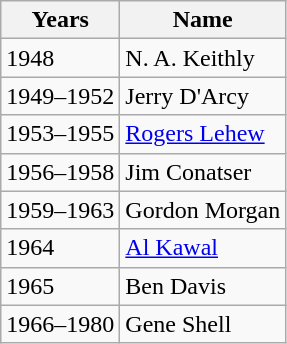<table class="wikitable">
<tr>
<th>Years</th>
<th>Name</th>
</tr>
<tr>
<td>1948</td>
<td>N. A. Keithly</td>
</tr>
<tr>
<td>1949–1952</td>
<td>Jerry D'Arcy</td>
</tr>
<tr>
<td>1953–1955</td>
<td><a href='#'>Rogers Lehew</a></td>
</tr>
<tr>
<td>1956–1958</td>
<td>Jim Conatser</td>
</tr>
<tr>
<td>1959–1963</td>
<td>Gordon Morgan</td>
</tr>
<tr>
<td>1964</td>
<td><a href='#'>Al Kawal</a></td>
</tr>
<tr>
<td>1965</td>
<td>Ben Davis</td>
</tr>
<tr>
<td>1966–1980</td>
<td>Gene Shell</td>
</tr>
</table>
